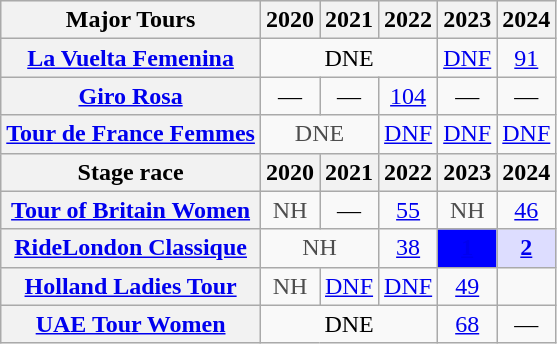<table class="wikitable plainrowheaders">
<tr style="background:#EEEEEE;">
<th>Major Tours</th>
<th>2020</th>
<th>2021</th>
<th>2022</th>
<th>2023</th>
<th>2024</th>
</tr>
<tr style="text-align:center;">
<th scope="row"><a href='#'>La Vuelta Femenina</a></th>
<td colspan=3>DNE</td>
<td><a href='#'>DNF</a></td>
<td><a href='#'>91</a></td>
</tr>
<tr style="text-align:center;">
<th scope="row"><a href='#'>Giro Rosa</a></th>
<td>—</td>
<td>—</td>
<td><a href='#'>104</a></td>
<td>—</td>
<td>—</td>
</tr>
<tr style="text-align:center;">
<th scope="row"><a href='#'>Tour de France Femmes</a></th>
<td style="color:#4d4d4d;" colspan=2>DNE</td>
<td><a href='#'>DNF</a></td>
<td><a href='#'>DNF</a></td>
<td><a href='#'>DNF</a></td>
</tr>
<tr style="background:#EEEEEE;">
<th>Stage race</th>
<th>2020</th>
<th>2021</th>
<th>2022</th>
<th>2023</th>
<th>2024</th>
</tr>
<tr style="text-align:center;">
<th scope="row"><a href='#'>Tour of Britain Women</a></th>
<td style="color:#4d4d4d;">NH</td>
<td>—</td>
<td><a href='#'>55</a></td>
<td style="color:#4d4d4d;">NH</td>
<td><a href='#'>46</a></td>
</tr>
<tr style="text-align:center;">
<th scope="row"><a href='#'>RideLondon Classique</a></th>
<td style="color:#4d4d4d;" colspan=2>NH</td>
<td><a href='#'>38</a></td>
<td style="background:blue;"><a href='#'><span><strong>1</strong></span></a></td>
<td style="background:#ddf;"><a href='#'><strong>2</strong></a></td>
</tr>
<tr style="text-align:center;">
<th scope="row"><a href='#'>Holland Ladies Tour</a></th>
<td style="color:#4d4d4d;">NH</td>
<td><a href='#'>DNF</a></td>
<td><a href='#'>DNF</a></td>
<td><a href='#'>49</a></td>
<td></td>
</tr>
<tr style="text-align:center;">
<th scope="row"><a href='#'>UAE Tour Women</a></th>
<td colspan=3>DNE</td>
<td><a href='#'>68</a></td>
<td>—</td>
</tr>
</table>
